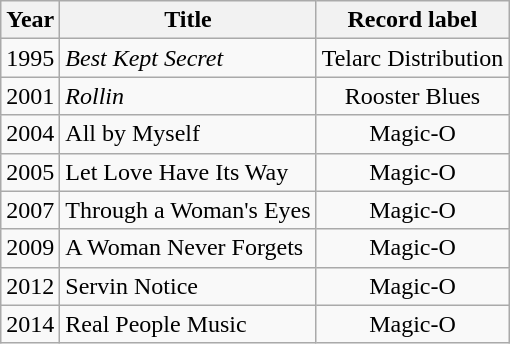<table class="wikitable sortable">
<tr>
<th>Year</th>
<th>Title</th>
<th>Record label</th>
</tr>
<tr>
<td>1995</td>
<td><em>Best Kept Secret</em></td>
<td style="text-align:center;">Telarc Distribution</td>
</tr>
<tr>
<td>2001</td>
<td><em>Rollin<strong></td>
<td style="text-align:center;">Rooster Blues</td>
</tr>
<tr>
<td>2004</td>
<td></em>All by Myself<em></td>
<td style="text-align:center;">Magic-O</td>
</tr>
<tr>
<td>2005</td>
<td></em>Let Love Have Its Way<em></td>
<td style="text-align:center;">Magic-O</td>
</tr>
<tr>
<td>2007</td>
<td></em>Through a Woman's Eyes<em></td>
<td style="text-align:center;">Magic-O</td>
</tr>
<tr>
<td>2009</td>
<td></em>A Woman Never Forgets<em></td>
<td style="text-align:center;">Magic-O</td>
</tr>
<tr>
<td>2012</td>
<td></em>Servin Notice<em></td>
<td style="text-align:center;">Magic-O</td>
</tr>
<tr>
<td>2014</td>
<td></em>Real People Music<em></td>
<td style="text-align:center;">Magic-O</td>
</tr>
</table>
